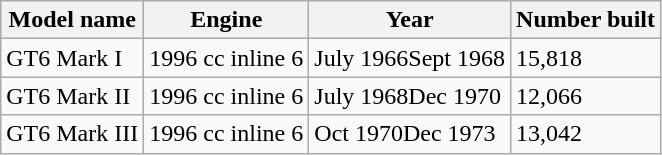<table class="wikitable">
<tr>
<th scope="col">Model name</th>
<th scope="col">Engine</th>
<th scope="col">Year</th>
<th scope="col">Number built</th>
</tr>
<tr>
<td>GT6 Mark I</td>
<td>1996 cc inline 6</td>
<td>July 1966Sept 1968</td>
<td>15,818</td>
</tr>
<tr>
<td>GT6 Mark II</td>
<td>1996 cc inline 6</td>
<td>July 1968Dec 1970</td>
<td>12,066</td>
</tr>
<tr>
<td>GT6 Mark III</td>
<td>1996 cc inline 6</td>
<td>Oct 1970Dec 1973</td>
<td>13,042</td>
</tr>
</table>
